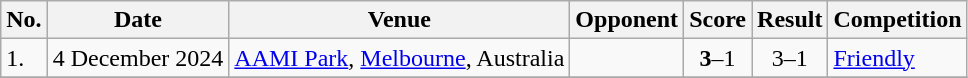<table class="wikitable">
<tr>
<th>No.</th>
<th>Date</th>
<th>Venue</th>
<th>Opponent</th>
<th>Score</th>
<th>Result</th>
<th>Competition</th>
</tr>
<tr>
<td>1.</td>
<td>4 December 2024</td>
<td><a href='#'>AAMI Park</a>, <a href='#'>Melbourne</a>, Australia</td>
<td></td>
<td align=center><strong>3</strong>–1</td>
<td align=center>3–1</td>
<td><a href='#'>Friendly</a></td>
</tr>
<tr>
</tr>
</table>
